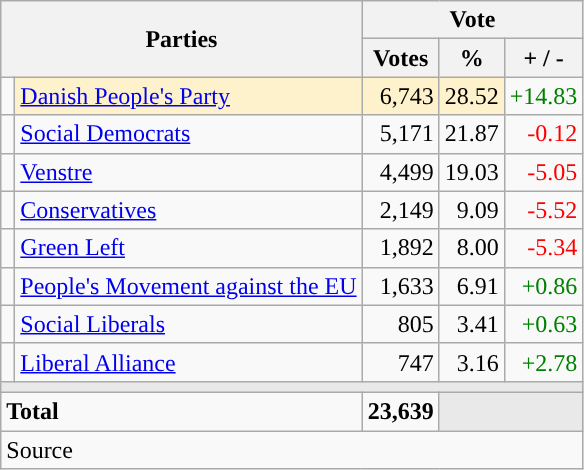<table class="wikitable" style="text-align:right;">
<tr>
<th style="text-align:centre;" rowspan="2" colspan="2" width="225">Parties</th>
<th colspan="3">Vote</th>
</tr>
<tr>
<th width="15">Votes</th>
<th width="15">%</th>
<th width="15">+ / -</th>
</tr>
<tr>
<td width="2" style="color:inherit;background:"></td>
<td bgcolor=#fef2cc   align="left"><a href='#'>Danish People's Party</a></td>
<td bgcolor=#fef2cc>6,743</td>
<td bgcolor=#fef2cc>28.52</td>
<td style=color:green;>+14.83</td>
</tr>
<tr>
<td width="2" style="color:inherit;background:"></td>
<td align="left"><a href='#'>Social Democrats</a></td>
<td>5,171</td>
<td>21.87</td>
<td style=color:red;>-0.12</td>
</tr>
<tr>
<td width="2" style="color:inherit;background:"></td>
<td align="left"><a href='#'>Venstre</a></td>
<td>4,499</td>
<td>19.03</td>
<td style=color:red;>-5.05</td>
</tr>
<tr>
<td width="2" style="color:inherit;background:"></td>
<td align="left"><a href='#'>Conservatives</a></td>
<td>2,149</td>
<td>9.09</td>
<td style=color:red;>-5.52</td>
</tr>
<tr>
<td width="2" style="color:inherit;background:"></td>
<td align="left"><a href='#'>Green Left</a></td>
<td>1,892</td>
<td>8.00</td>
<td style=color:red;>-5.34</td>
</tr>
<tr>
<td width="2" style="color:inherit;background:"></td>
<td align="left"><a href='#'>People's Movement against the EU</a></td>
<td>1,633</td>
<td>6.91</td>
<td style=color:green;>+0.86</td>
</tr>
<tr>
<td width="2" style="color:inherit;background:"></td>
<td align="left"><a href='#'>Social Liberals</a></td>
<td>805</td>
<td>3.41</td>
<td style=color:green;>+0.63</td>
</tr>
<tr>
<td width="2" style="color:inherit;background:"></td>
<td align="left"><a href='#'>Liberal Alliance</a></td>
<td>747</td>
<td>3.16</td>
<td style=color:green;>+2.78</td>
</tr>
<tr>
<td colspan="7" bgcolor="#E9E9E9"></td>
</tr>
<tr>
<td align="left" colspan="2"><strong>Total</strong></td>
<td><strong>23,639</strong></td>
<td bgcolor="#E9E9E9" colspan="2"></td>
</tr>
<tr>
<td align="left" colspan="6">Source</td>
</tr>
</table>
